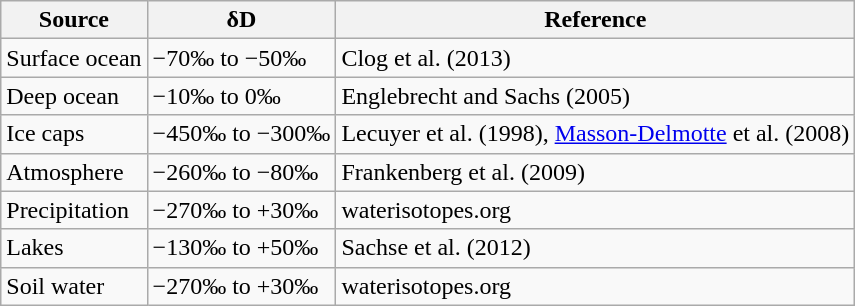<table class="wikitable">
<tr>
<th>Source</th>
<th>δD</th>
<th>Reference</th>
</tr>
<tr>
<td>Surface ocean</td>
<td>−70‰ to −50‰</td>
<td>Clog et al. (2013)</td>
</tr>
<tr>
<td>Deep ocean</td>
<td>−10‰ to 0‰</td>
<td>Englebrecht and Sachs (2005)</td>
</tr>
<tr>
<td>Ice caps</td>
<td>−450‰ to −300‰</td>
<td>Lecuyer et al. (1998), <a href='#'>Masson-Delmotte</a> et al. (2008)</td>
</tr>
<tr>
<td>Atmosphere</td>
<td>−260‰ to −80‰</td>
<td>Frankenberg et al. (2009)</td>
</tr>
<tr>
<td>Precipitation</td>
<td>−270‰ to +30‰</td>
<td>waterisotopes.org</td>
</tr>
<tr>
<td>Lakes</td>
<td>−130‰ to +50‰</td>
<td>Sachse et al. (2012)</td>
</tr>
<tr>
<td>Soil water</td>
<td>−270‰ to +30‰</td>
<td>waterisotopes.org</td>
</tr>
</table>
